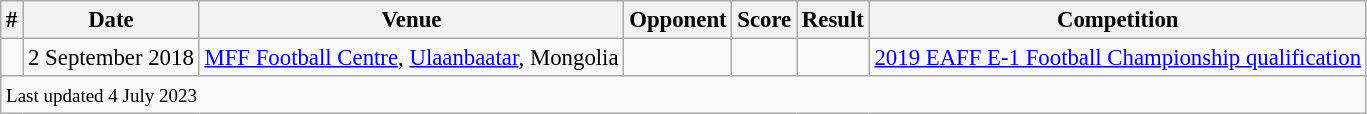<table class="wikitable" style="font-size:95%">
<tr>
<th>#</th>
<th>Date</th>
<th>Venue</th>
<th>Opponent</th>
<th>Score</th>
<th>Result</th>
<th>Competition</th>
</tr>
<tr>
<td></td>
<td>2 September 2018</td>
<td><a href='#'>MFF Football Centre</a>, <a href='#'>Ulaanbaatar</a>, Mongolia</td>
<td></td>
<td></td>
<td></td>
<td><a href='#'>2019 EAFF E-1 Football Championship qualification</a></td>
</tr>
<tr>
<td colspan="7"><small>Last updated 4 July 2023</small></td>
</tr>
</table>
